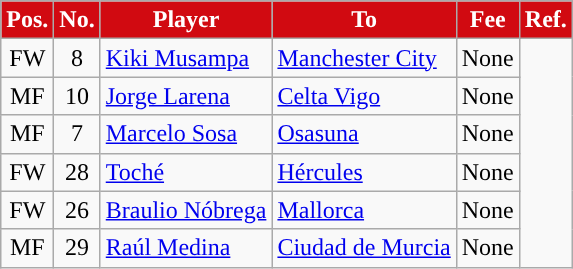<table class="wikitable plainrowheaders sortable">
<tr>
<th style="background:#D10A11; color:#ffffff; ">Pos.</th>
<th style="background:#D10A11; color:#ffffff; ">No.</th>
<th style="background:#D10A11; color:#ffffff; ">Player</th>
<th style="background:#D10A11; color:#ffffff; ">To</th>
<th style="background:#D10A11; color:#ffffff; ">Fee</th>
<th style="background:#D10A11; color:#ffffff; ">Ref.</th>
</tr>
<tr>
<td style="text-align:center;">FW</td>
<td style="text-align:center;">8</td>
<td style="text-align:left;"> <a href='#'>Kiki Musampa</a></td>
<td style="text-align:left;"> <a href='#'>Manchester City</a></td>
<td>None</td>
</tr>
<tr>
<td style="text-align:center;">MF</td>
<td style="text-align:center;">10</td>
<td style="text-align:left;"> <a href='#'>Jorge Larena</a></td>
<td style="text-align:left;"> <a href='#'>Celta Vigo</a></td>
<td>None</td>
</tr>
<tr>
<td style="text-align:center;">MF</td>
<td style="text-align:center;">7</td>
<td style="text-align:left;"> <a href='#'>Marcelo Sosa</a></td>
<td style="text-align:left;"> <a href='#'>Osasuna</a></td>
<td>None</td>
</tr>
<tr>
<td style="text-align:center;">FW</td>
<td style="text-align:center;">28</td>
<td style="text-align:left;"> <a href='#'>Toché</a></td>
<td style="text-align:left;"> <a href='#'>Hércules</a></td>
<td>None</td>
</tr>
<tr>
<td style="text-align:center;">FW</td>
<td style="text-align:center;">26</td>
<td style="text-align:left;"> <a href='#'>Braulio Nóbrega</a></td>
<td style="text-align:left;"> <a href='#'>Mallorca</a></td>
<td>None</td>
</tr>
<tr>
<td style="text-align:center;">MF</td>
<td style="text-align:center;">29</td>
<td style="text-align:left;"> <a href='#'>Raúl Medina</a></td>
<td style="text-align:left;"> <a href='#'>Ciudad de Murcia</a></td>
<td>None</td>
</tr>
</table>
